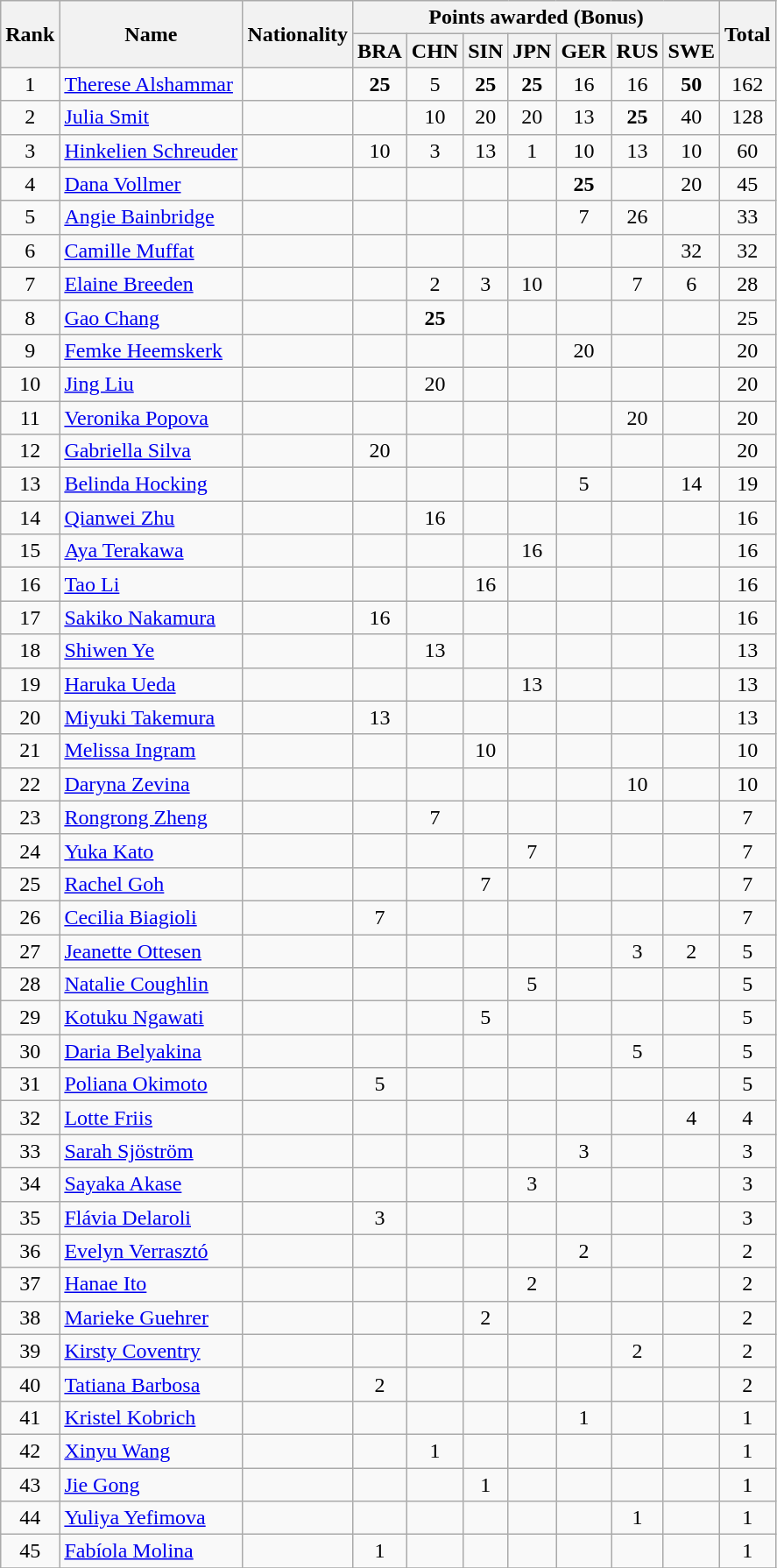<table class="wikitable" style="text-align:center;">
<tr>
<th rowspan="2">Rank</th>
<th rowspan="2">Name</th>
<th rowspan="2">Nationality</th>
<th colspan="7">Points awarded (Bonus)</th>
<th rowspan="2">Total</th>
</tr>
<tr>
<th>BRA</th>
<th>CHN</th>
<th>SIN</th>
<th>JPN</th>
<th>GER</th>
<th>RUS</th>
<th>SWE</th>
</tr>
<tr>
<td>1</td>
<td align="left"><a href='#'>Therese Alshammar</a></td>
<td align="left"></td>
<td><strong>25</strong></td>
<td>5</td>
<td><strong>25</strong></td>
<td><strong>25</strong></td>
<td>16</td>
<td>16</td>
<td><strong>50</strong></td>
<td>162</td>
</tr>
<tr>
<td>2</td>
<td align="left"><a href='#'>Julia Smit</a></td>
<td align="left"></td>
<td></td>
<td>10</td>
<td>20</td>
<td>20</td>
<td>13</td>
<td><strong>25</strong></td>
<td>40</td>
<td>128</td>
</tr>
<tr>
<td>3</td>
<td align="left"><a href='#'>Hinkelien Schreuder</a></td>
<td align="left"></td>
<td>10</td>
<td>3</td>
<td>13</td>
<td>1</td>
<td>10</td>
<td>13</td>
<td>10</td>
<td>60</td>
</tr>
<tr>
<td>4</td>
<td align="left"><a href='#'>Dana Vollmer</a></td>
<td align="left"></td>
<td></td>
<td></td>
<td></td>
<td></td>
<td><strong>25</strong></td>
<td></td>
<td>20</td>
<td>45</td>
</tr>
<tr>
<td>5</td>
<td align="left"><a href='#'>Angie Bainbridge</a></td>
<td align="left"></td>
<td></td>
<td></td>
<td></td>
<td></td>
<td>7</td>
<td>26</td>
<td></td>
<td>33</td>
</tr>
<tr>
<td>6</td>
<td align="left"><a href='#'>Camille Muffat</a></td>
<td align="left"></td>
<td></td>
<td></td>
<td></td>
<td></td>
<td></td>
<td></td>
<td>32</td>
<td>32</td>
</tr>
<tr>
<td>7</td>
<td align="left"><a href='#'>Elaine Breeden</a></td>
<td align="left"></td>
<td></td>
<td>2</td>
<td>3</td>
<td>10</td>
<td></td>
<td>7</td>
<td>6</td>
<td>28</td>
</tr>
<tr>
<td>8</td>
<td align="left"><a href='#'>Gao Chang</a></td>
<td align="left"></td>
<td></td>
<td><strong>25</strong></td>
<td></td>
<td></td>
<td></td>
<td></td>
<td></td>
<td>25</td>
</tr>
<tr>
<td>9</td>
<td align="left"><a href='#'>Femke Heemskerk</a></td>
<td align="left"></td>
<td></td>
<td></td>
<td></td>
<td></td>
<td>20</td>
<td></td>
<td></td>
<td>20</td>
</tr>
<tr>
<td>10</td>
<td align="left"><a href='#'>Jing Liu</a></td>
<td align="left"></td>
<td></td>
<td>20</td>
<td></td>
<td></td>
<td></td>
<td></td>
<td></td>
<td>20</td>
</tr>
<tr>
<td>11</td>
<td align="left"><a href='#'>Veronika Popova</a></td>
<td align="left"></td>
<td></td>
<td></td>
<td></td>
<td></td>
<td></td>
<td>20</td>
<td></td>
<td>20</td>
</tr>
<tr>
<td>12</td>
<td align="left"><a href='#'>Gabriella Silva</a></td>
<td align="left"></td>
<td>20</td>
<td></td>
<td></td>
<td></td>
<td></td>
<td></td>
<td></td>
<td>20</td>
</tr>
<tr>
<td>13</td>
<td align="left"><a href='#'>Belinda Hocking</a></td>
<td align="left"></td>
<td></td>
<td></td>
<td></td>
<td></td>
<td>5</td>
<td></td>
<td>14</td>
<td>19</td>
</tr>
<tr>
<td>14</td>
<td align="left"><a href='#'>Qianwei Zhu</a></td>
<td align="left"></td>
<td></td>
<td>16</td>
<td></td>
<td></td>
<td></td>
<td></td>
<td></td>
<td>16</td>
</tr>
<tr>
<td>15</td>
<td align="left"><a href='#'>Aya Terakawa</a></td>
<td align="left"></td>
<td></td>
<td></td>
<td></td>
<td>16</td>
<td></td>
<td></td>
<td></td>
<td>16</td>
</tr>
<tr>
<td>16</td>
<td align="left"><a href='#'>Tao Li</a></td>
<td align="left"></td>
<td></td>
<td></td>
<td>16</td>
<td></td>
<td></td>
<td></td>
<td></td>
<td>16</td>
</tr>
<tr>
<td>17</td>
<td align="left"><a href='#'>Sakiko Nakamura</a></td>
<td align="left"></td>
<td>16</td>
<td></td>
<td></td>
<td></td>
<td></td>
<td></td>
<td></td>
<td>16</td>
</tr>
<tr>
<td>18</td>
<td align="left"><a href='#'>Shiwen Ye</a></td>
<td align="left"></td>
<td></td>
<td>13</td>
<td></td>
<td></td>
<td></td>
<td></td>
<td></td>
<td>13</td>
</tr>
<tr>
<td>19</td>
<td align="left"><a href='#'>Haruka Ueda</a></td>
<td align="left"></td>
<td></td>
<td></td>
<td></td>
<td>13</td>
<td></td>
<td></td>
<td></td>
<td>13</td>
</tr>
<tr>
<td>20</td>
<td align="left"><a href='#'>Miyuki Takemura</a></td>
<td align="left"></td>
<td>13</td>
<td></td>
<td></td>
<td></td>
<td></td>
<td></td>
<td></td>
<td>13</td>
</tr>
<tr>
<td>21</td>
<td align="left"><a href='#'>Melissa Ingram</a></td>
<td align="left"></td>
<td></td>
<td></td>
<td>10</td>
<td></td>
<td></td>
<td></td>
<td></td>
<td>10</td>
</tr>
<tr>
<td>22</td>
<td align="left"><a href='#'>Daryna Zevina</a></td>
<td align="left"></td>
<td></td>
<td></td>
<td></td>
<td></td>
<td></td>
<td>10</td>
<td></td>
<td>10</td>
</tr>
<tr>
<td>23</td>
<td align="left"><a href='#'>Rongrong Zheng</a></td>
<td align="left"></td>
<td></td>
<td>7</td>
<td></td>
<td></td>
<td></td>
<td></td>
<td></td>
<td>7</td>
</tr>
<tr>
<td>24</td>
<td align="left"><a href='#'>Yuka Kato</a></td>
<td align="left"></td>
<td></td>
<td></td>
<td></td>
<td>7</td>
<td></td>
<td></td>
<td></td>
<td>7</td>
</tr>
<tr>
<td>25</td>
<td align="left"><a href='#'>Rachel Goh</a></td>
<td align="left"></td>
<td></td>
<td></td>
<td>7</td>
<td></td>
<td></td>
<td></td>
<td></td>
<td>7</td>
</tr>
<tr>
<td>26</td>
<td align="left"><a href='#'>Cecilia Biagioli</a></td>
<td align="left"></td>
<td>7</td>
<td></td>
<td></td>
<td></td>
<td></td>
<td></td>
<td></td>
<td>7</td>
</tr>
<tr>
<td>27</td>
<td align="left"><a href='#'>Jeanette Ottesen</a></td>
<td align="left"></td>
<td></td>
<td></td>
<td></td>
<td></td>
<td></td>
<td>3</td>
<td>2</td>
<td>5</td>
</tr>
<tr>
<td>28</td>
<td align="left"><a href='#'>Natalie Coughlin</a></td>
<td align="left"></td>
<td></td>
<td></td>
<td></td>
<td>5</td>
<td></td>
<td></td>
<td></td>
<td>5</td>
</tr>
<tr>
<td>29</td>
<td align="left"><a href='#'>Kotuku Ngawati</a></td>
<td align="left"></td>
<td></td>
<td></td>
<td>5</td>
<td></td>
<td></td>
<td></td>
<td></td>
<td>5</td>
</tr>
<tr>
<td>30</td>
<td align="left"><a href='#'>Daria Belyakina</a></td>
<td align="left"></td>
<td></td>
<td></td>
<td></td>
<td></td>
<td></td>
<td>5</td>
<td></td>
<td>5</td>
</tr>
<tr>
<td>31</td>
<td align="left"><a href='#'>Poliana Okimoto</a></td>
<td align="left"></td>
<td>5</td>
<td></td>
<td></td>
<td></td>
<td></td>
<td></td>
<td></td>
<td>5</td>
</tr>
<tr>
<td>32</td>
<td align="left"><a href='#'>Lotte Friis</a></td>
<td align="left"></td>
<td></td>
<td></td>
<td></td>
<td></td>
<td></td>
<td></td>
<td>4</td>
<td>4</td>
</tr>
<tr>
<td>33</td>
<td align="left"><a href='#'>Sarah Sjöström</a></td>
<td align="left"></td>
<td></td>
<td></td>
<td></td>
<td></td>
<td>3</td>
<td></td>
<td></td>
<td>3</td>
</tr>
<tr>
<td>34</td>
<td align="left"><a href='#'>Sayaka Akase</a></td>
<td align="left"></td>
<td></td>
<td></td>
<td></td>
<td>3</td>
<td></td>
<td></td>
<td></td>
<td>3</td>
</tr>
<tr>
<td>35</td>
<td align="left"><a href='#'>Flávia Delaroli</a></td>
<td align="left"></td>
<td>3</td>
<td></td>
<td></td>
<td></td>
<td></td>
<td></td>
<td></td>
<td>3</td>
</tr>
<tr>
<td>36</td>
<td align="left"><a href='#'>Evelyn Verrasztó</a></td>
<td align="left"></td>
<td></td>
<td></td>
<td></td>
<td></td>
<td>2</td>
<td></td>
<td></td>
<td>2</td>
</tr>
<tr>
<td>37</td>
<td align="left"><a href='#'>Hanae Ito</a></td>
<td align="left"></td>
<td></td>
<td></td>
<td></td>
<td>2</td>
<td></td>
<td></td>
<td></td>
<td>2</td>
</tr>
<tr>
<td>38</td>
<td align="left"><a href='#'>Marieke Guehrer</a></td>
<td align="left"></td>
<td></td>
<td></td>
<td>2</td>
<td></td>
<td></td>
<td></td>
<td></td>
<td>2</td>
</tr>
<tr>
<td>39</td>
<td align="left"><a href='#'>Kirsty Coventry</a></td>
<td align="left"></td>
<td></td>
<td></td>
<td></td>
<td></td>
<td></td>
<td>2</td>
<td></td>
<td>2</td>
</tr>
<tr>
<td>40</td>
<td align="left"><a href='#'>Tatiana Barbosa</a></td>
<td align="left"></td>
<td>2</td>
<td></td>
<td></td>
<td></td>
<td></td>
<td></td>
<td></td>
<td>2</td>
</tr>
<tr>
<td>41</td>
<td align="left"><a href='#'>Kristel Kobrich</a></td>
<td align="left"></td>
<td></td>
<td></td>
<td></td>
<td></td>
<td>1</td>
<td></td>
<td></td>
<td>1</td>
</tr>
<tr>
<td>42</td>
<td align="left"><a href='#'>Xinyu Wang</a></td>
<td align="left"></td>
<td></td>
<td>1</td>
<td></td>
<td></td>
<td></td>
<td></td>
<td></td>
<td>1</td>
</tr>
<tr>
<td>43</td>
<td align="left"><a href='#'>Jie Gong</a></td>
<td align="left"></td>
<td></td>
<td></td>
<td>1</td>
<td></td>
<td></td>
<td></td>
<td></td>
<td>1</td>
</tr>
<tr>
<td>44</td>
<td align="left"><a href='#'>Yuliya Yefimova</a></td>
<td align="left"></td>
<td></td>
<td></td>
<td></td>
<td></td>
<td></td>
<td>1</td>
<td></td>
<td>1</td>
</tr>
<tr>
<td>45</td>
<td align="left"><a href='#'>Fabíola Molina</a></td>
<td align="left"></td>
<td>1</td>
<td></td>
<td></td>
<td></td>
<td></td>
<td></td>
<td></td>
<td>1</td>
</tr>
<tr>
</tr>
</table>
